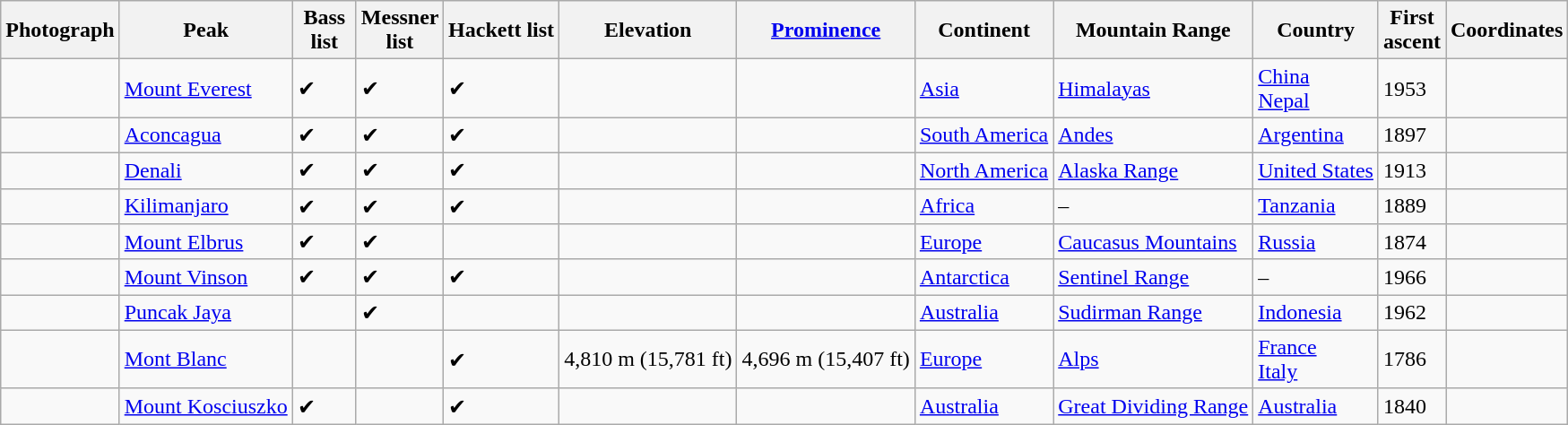<table class="wikitable sortable">
<tr>
<th>Photograph</th>
<th>Peak</th>
<th width= 40>Bass list</th>
<th width= 40>Messner list</th>
<th>Hackett list</th>
<th>Elevation</th>
<th><a href='#'>Prominence</a></th>
<th>Continent</th>
<th>Mountain Range</th>
<th>Country</th>
<th width= 40>First ascent</th>
<th>Coordinates</th>
</tr>
<tr>
<td></td>
<td><a href='#'>Mount Everest</a></td>
<td>✔</td>
<td>✔</td>
<td>✔</td>
<td></td>
<td></td>
<td><a href='#'>Asia</a></td>
<td><a href='#'>Himalayas</a></td>
<td><a href='#'>China</a><br><a href='#'>Nepal</a></td>
<td>1953</td>
<td></td>
</tr>
<tr>
<td></td>
<td><a href='#'>Aconcagua</a></td>
<td>✔</td>
<td>✔</td>
<td>✔</td>
<td></td>
<td></td>
<td><a href='#'>South America</a></td>
<td><a href='#'>Andes</a></td>
<td><a href='#'>Argentina</a></td>
<td>1897</td>
<td></td>
</tr>
<tr>
<td></td>
<td><a href='#'>Denali</a></td>
<td>✔</td>
<td>✔</td>
<td>✔</td>
<td></td>
<td></td>
<td><a href='#'>North America</a></td>
<td><a href='#'>Alaska Range</a></td>
<td><a href='#'>United States</a></td>
<td>1913</td>
<td></td>
</tr>
<tr>
<td></td>
<td><a href='#'>Kilimanjaro</a></td>
<td>✔</td>
<td>✔</td>
<td>✔</td>
<td></td>
<td></td>
<td><a href='#'>Africa</a></td>
<td>–</td>
<td><a href='#'>Tanzania</a></td>
<td>1889</td>
<td></td>
</tr>
<tr>
<td></td>
<td><a href='#'>Mount Elbrus</a></td>
<td>✔</td>
<td>✔</td>
<td></td>
<td></td>
<td></td>
<td><a href='#'>Europe</a></td>
<td><a href='#'>Caucasus Mountains</a></td>
<td><a href='#'>Russia</a></td>
<td>1874</td>
<td></td>
</tr>
<tr>
<td></td>
<td><a href='#'>Mount Vinson</a></td>
<td>✔</td>
<td>✔</td>
<td>✔</td>
<td></td>
<td></td>
<td><a href='#'>Antarctica</a></td>
<td><a href='#'>Sentinel Range</a></td>
<td>–</td>
<td>1966</td>
<td></td>
</tr>
<tr>
<td></td>
<td><a href='#'>Puncak Jaya</a></td>
<td></td>
<td>✔</td>
<td></td>
<td></td>
<td></td>
<td><a href='#'>Australia</a></td>
<td><a href='#'>Sudirman Range</a></td>
<td><a href='#'>Indonesia</a></td>
<td>1962</td>
<td></td>
</tr>
<tr>
<td></td>
<td><a href='#'>Mont Blanc</a></td>
<td></td>
<td></td>
<td>✔</td>
<td>4,810 m (15,781 ft)</td>
<td>4,696 m (15,407 ft)</td>
<td><a href='#'>Europe</a></td>
<td><a href='#'>Alps</a></td>
<td><a href='#'>France</a><br><a href='#'>Italy</a></td>
<td>1786</td>
<td></td>
</tr>
<tr>
<td></td>
<td><a href='#'>Mount Kosciuszko</a></td>
<td>✔</td>
<td></td>
<td>✔</td>
<td></td>
<td></td>
<td><a href='#'>Australia</a></td>
<td><a href='#'>Great Dividing Range</a></td>
<td><a href='#'>Australia</a></td>
<td>1840</td>
<td></td>
</tr>
</table>
